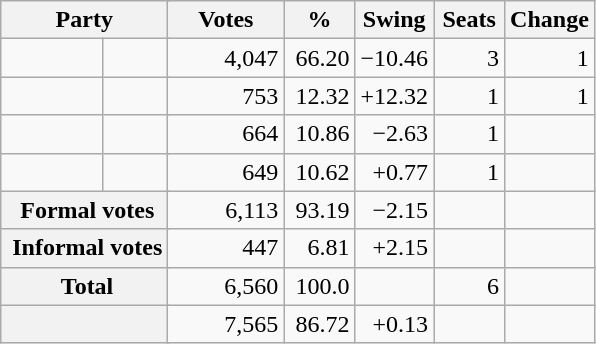<table class="wikitable" style="text-align:right; margin-bottom:0">
<tr>
<th style="width:10px" colspan=3>Party</th>
<th style="width:70px;">Votes</th>
<th style="width:40px;">%</th>
<th style="width:40px;">Swing</th>
<th style="width:40px;">Seats</th>
<th style="width:40px;">Change</th>
</tr>
<tr>
<td> </td>
<td style="text-align:left;" colspan="2"></td>
<td>4,047</td>
<td>66.20</td>
<td>−10.46</td>
<td>3</td>
<td> 1</td>
</tr>
<tr>
<td> </td>
<td style="text-align:left;" colspan="2"></td>
<td>753</td>
<td>12.32</td>
<td>+12.32</td>
<td>1</td>
<td> 1</td>
</tr>
<tr>
<td> </td>
<td style="text-align:left;" colspan="2"></td>
<td>664</td>
<td>10.86</td>
<td>−2.63</td>
<td>1</td>
<td></td>
</tr>
<tr>
<td> </td>
<td style="text-align:left;" colspan="2"></td>
<td>649</td>
<td>10.62</td>
<td>+0.77</td>
<td>1</td>
<td></td>
</tr>
<tr>
<th colspan="3" rowspan="1"> Formal votes</th>
<td>6,113</td>
<td>93.19</td>
<td>−2.15</td>
<td></td>
<td></td>
</tr>
<tr>
<th colspan="3" rowspan="1"> Informal votes</th>
<td>447</td>
<td>6.81</td>
<td>+2.15</td>
<td></td>
<td></td>
</tr>
<tr>
<th colspan="3" rowspan="1"> <strong>Total </strong></th>
<td>6,560</td>
<td>100.0</td>
<td></td>
<td>6</td>
<td></td>
</tr>
<tr>
<th colspan="3" rowspan="1"> </th>
<td>7,565</td>
<td>86.72</td>
<td>+0.13</td>
<td></td>
<td></td>
</tr>
</table>
